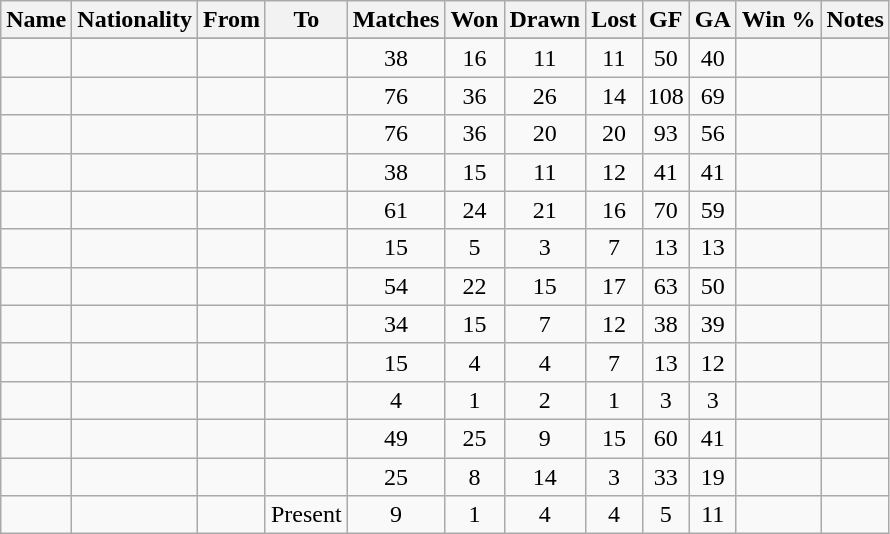<table class="wikitable sortable" style="text-align: center">
<tr>
<th>Name</th>
<th>Nationality</th>
<th>From</th>
<th class="unsortable">To</th>
<th>Matches</th>
<th>Won</th>
<th>Drawn</th>
<th>Lost</th>
<th>GF</th>
<th>GA</th>
<th>Win %</th>
<th class="unsortable">Notes</th>
</tr>
<tr>
</tr>
<tr>
<td align=left></td>
<td align=left></td>
<td align=left></td>
<td align=left></td>
<td>38</td>
<td>16</td>
<td>11</td>
<td>11</td>
<td>50</td>
<td>40</td>
<td></td>
<td></td>
</tr>
<tr>
<td align=left></td>
<td align=left></td>
<td align=left></td>
<td align=left></td>
<td>76</td>
<td>36</td>
<td>26</td>
<td>14</td>
<td>108</td>
<td>69</td>
<td></td>
<td></td>
</tr>
<tr>
<td align=left></td>
<td align=left></td>
<td align=left></td>
<td align=left></td>
<td>76</td>
<td>36</td>
<td>20</td>
<td>20</td>
<td>93</td>
<td>56</td>
<td></td>
<td></td>
</tr>
<tr>
<td align=left></td>
<td align=left></td>
<td align=left></td>
<td align=left></td>
<td>38</td>
<td>15</td>
<td>11</td>
<td>12</td>
<td>41</td>
<td>41</td>
<td></td>
<td></td>
</tr>
<tr>
<td align=left></td>
<td align=left></td>
<td align=left></td>
<td align=left></td>
<td>61</td>
<td>24</td>
<td>21</td>
<td>16</td>
<td>70</td>
<td>59</td>
<td></td>
<td></td>
</tr>
<tr>
<td align=left></td>
<td align=left></td>
<td align=left></td>
<td align=left></td>
<td>15</td>
<td>5</td>
<td>3</td>
<td>7</td>
<td>13</td>
<td>13</td>
<td></td>
<td></td>
</tr>
<tr>
<td align=left></td>
<td align=left></td>
<td align=left></td>
<td align=left></td>
<td>54</td>
<td>22</td>
<td>15</td>
<td>17</td>
<td>63</td>
<td>50</td>
<td></td>
<td></td>
</tr>
<tr>
<td align=left></td>
<td align=left></td>
<td align=left></td>
<td align=left></td>
<td>34</td>
<td>15</td>
<td>7</td>
<td>12</td>
<td>38</td>
<td>39</td>
<td></td>
<td></td>
</tr>
<tr>
<td align=left></td>
<td align=left></td>
<td align=left></td>
<td align=left></td>
<td>15</td>
<td>4</td>
<td>4</td>
<td>7</td>
<td>13</td>
<td>12</td>
<td></td>
<td></td>
</tr>
<tr>
<td align=left></td>
<td align=left></td>
<td align=left></td>
<td align=left></td>
<td>4</td>
<td>1</td>
<td>2</td>
<td>1</td>
<td>3</td>
<td>3</td>
<td></td>
<td></td>
</tr>
<tr>
<td align=left></td>
<td align=left></td>
<td align=left></td>
<td align=left></td>
<td>49</td>
<td>25</td>
<td>9</td>
<td>15</td>
<td>60</td>
<td>41</td>
<td></td>
<td></td>
</tr>
<tr>
<td align=left></td>
<td align=left></td>
<td align=left></td>
<td align=left></td>
<td>25</td>
<td>8</td>
<td>14</td>
<td>3</td>
<td>33</td>
<td>19</td>
<td></td>
<td></td>
</tr>
<tr>
<td align=left></td>
<td align=left></td>
<td align=left></td>
<td align=left>Present</td>
<td>9</td>
<td>1</td>
<td>4</td>
<td>4</td>
<td>5</td>
<td>11</td>
<td></td>
<td></td>
</tr>
</table>
